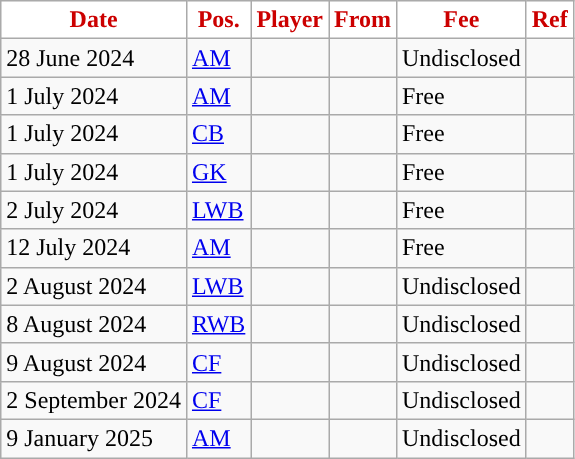<table class="wikitable plainrowheaders sortable">
<tr>
<th style="background:#ffffff;color:#cc0000;">Date</th>
<th style="background:#ffffff;color:#cc0000;">Pos.</th>
<th style="background:#ffffff;color:#cc0000;">Player</th>
<th style="background:#ffffff;color:#cc0000;">From</th>
<th style="background:#ffffff;color:#cc0000;">Fee</th>
<th style="background:#ffffff;color:#cc0000;">Ref</th>
</tr>
<tr>
<td>28 June 2024</td>
<td><a href='#'>AM</a></td>
<td></td>
<td></td>
<td>Undisclosed</td>
<td></td>
</tr>
<tr>
<td>1 July 2024</td>
<td><a href='#'>AM</a></td>
<td></td>
<td></td>
<td>Free</td>
<td></td>
</tr>
<tr>
<td>1 July 2024</td>
<td><a href='#'>CB</a></td>
<td></td>
<td></td>
<td>Free</td>
<td></td>
</tr>
<tr>
<td>1 July 2024</td>
<td><a href='#'>GK</a></td>
<td></td>
<td></td>
<td>Free</td>
<td></td>
</tr>
<tr>
<td>2 July 2024</td>
<td><a href='#'>LWB</a></td>
<td></td>
<td></td>
<td>Free</td>
<td></td>
</tr>
<tr>
<td>12 July 2024</td>
<td><a href='#'>AM</a></td>
<td></td>
<td></td>
<td>Free</td>
<td></td>
</tr>
<tr>
<td>2 August 2024</td>
<td><a href='#'>LWB</a></td>
<td></td>
<td></td>
<td>Undisclosed</td>
<td></td>
</tr>
<tr>
<td>8 August 2024</td>
<td><a href='#'>RWB</a></td>
<td></td>
<td></td>
<td>Undisclosed</td>
<td></td>
</tr>
<tr>
<td>9 August 2024</td>
<td><a href='#'>CF</a></td>
<td></td>
<td></td>
<td>Undisclosed</td>
<td></td>
</tr>
<tr>
<td>2 September 2024</td>
<td><a href='#'>CF</a></td>
<td></td>
<td></td>
<td>Undisclosed</td>
<td></td>
</tr>
<tr>
<td>9 January 2025</td>
<td><a href='#'>AM</a></td>
<td></td>
<td></td>
<td>Undisclosed</td>
<td></td>
</tr>
</table>
